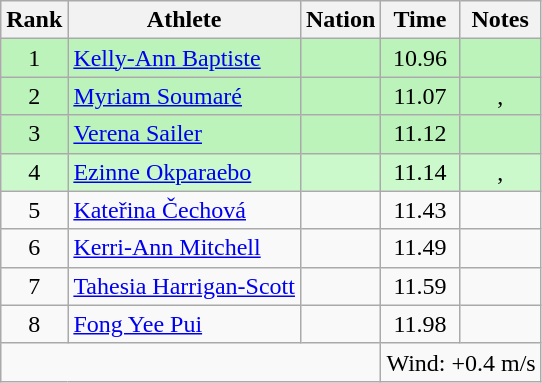<table class="wikitable sortable" style="text-align:center">
<tr>
<th>Rank</th>
<th>Athlete</th>
<th>Nation</th>
<th>Time</th>
<th>Notes</th>
</tr>
<tr bgcolor=#bbf3bb>
<td>1</td>
<td align=left><a href='#'>Kelly-Ann Baptiste</a></td>
<td align=left></td>
<td>10.96</td>
<td></td>
</tr>
<tr bgcolor=#bbf3bb>
<td>2</td>
<td align=left><a href='#'>Myriam Soumaré</a></td>
<td align=left></td>
<td>11.07</td>
<td>, <strong></strong></td>
</tr>
<tr bgcolor=#bbf3bb>
<td>3</td>
<td align=left><a href='#'>Verena Sailer</a></td>
<td align=left></td>
<td>11.12</td>
<td></td>
</tr>
<tr bgcolor=#ccf9cc>
<td>4</td>
<td align=left><a href='#'>Ezinne Okparaebo</a></td>
<td align=left></td>
<td>11.14</td>
<td>, <strong></strong></td>
</tr>
<tr>
<td>5</td>
<td align=left><a href='#'>Kateřina Čechová</a></td>
<td align=left></td>
<td>11.43</td>
<td></td>
</tr>
<tr>
<td>6</td>
<td align=left><a href='#'>Kerri-Ann Mitchell</a></td>
<td align=left></td>
<td>11.49</td>
<td></td>
</tr>
<tr>
<td>7</td>
<td align=left><a href='#'>Tahesia Harrigan-Scott</a></td>
<td align=left></td>
<td>11.59</td>
<td><strong></strong></td>
</tr>
<tr>
<td>8</td>
<td align=left><a href='#'>Fong Yee Pui</a></td>
<td align=left></td>
<td>11.98</td>
<td></td>
</tr>
<tr class="sortbottom">
<td colspan=3></td>
<td colspan="2" style="text-align:left;">Wind: +0.4 m/s</td>
</tr>
</table>
